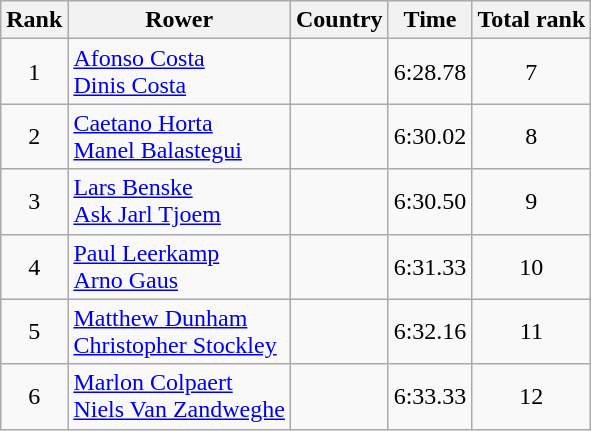<table class="wikitable" style="text-align:center">
<tr>
<th>Rank</th>
<th>Rower</th>
<th>Country</th>
<th>Time</th>
<th>Total rank</th>
</tr>
<tr>
<td>1</td>
<td align="left"><a href='#'>Afonso Costa</a><br><a href='#'>Dinis Costa</a></td>
<td align="left"></td>
<td>6:28.78</td>
<td>7</td>
</tr>
<tr>
<td>2</td>
<td align="left"><a href='#'>Caetano Horta</a><br><a href='#'>Manel Balastegui</a></td>
<td align="left"></td>
<td>6:30.02</td>
<td>8</td>
</tr>
<tr>
<td>3</td>
<td align="left"><a href='#'>Lars Benske</a><br><a href='#'>Ask Jarl Tjoem</a></td>
<td align="left"></td>
<td>6:30.50</td>
<td>9</td>
</tr>
<tr>
<td>4</td>
<td align="left"><a href='#'>Paul Leerkamp</a><br><a href='#'>Arno Gaus</a></td>
<td align="left"></td>
<td>6:31.33</td>
<td>10</td>
</tr>
<tr>
<td>5</td>
<td align="left"><a href='#'>Matthew Dunham</a><br><a href='#'>Christopher Stockley</a></td>
<td align="left"></td>
<td>6:32.16</td>
<td>11</td>
</tr>
<tr>
<td>6</td>
<td align="left"><a href='#'>Marlon Colpaert</a><br><a href='#'>Niels Van Zandweghe</a></td>
<td align="left"></td>
<td>6:33.33</td>
<td>12</td>
</tr>
</table>
